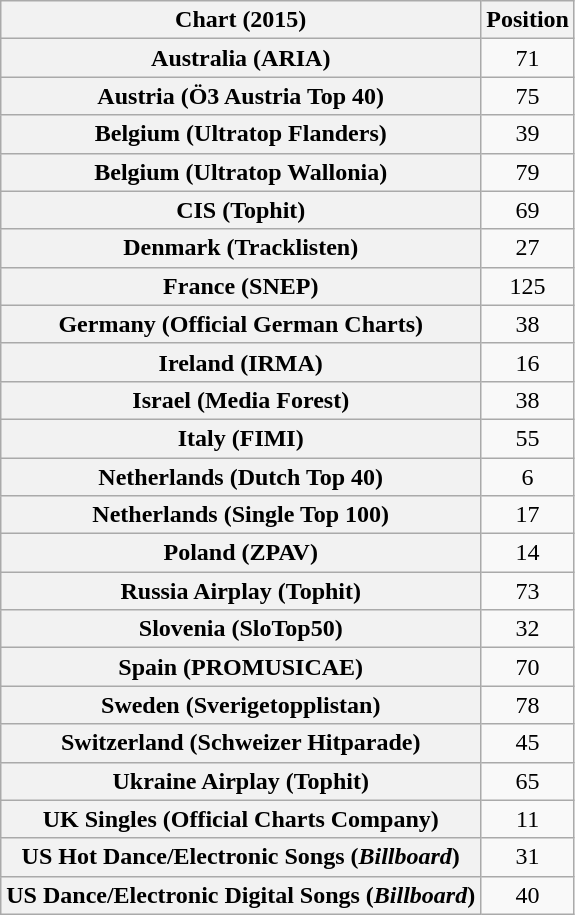<table class="wikitable plainrowheaders sortable" style="text-align:center">
<tr>
<th scope="col">Chart (2015)</th>
<th scope="col">Position</th>
</tr>
<tr>
<th scope="row">Australia (ARIA)</th>
<td>71</td>
</tr>
<tr>
<th scope="row">Austria (Ö3 Austria Top 40)</th>
<td>75</td>
</tr>
<tr>
<th scope="row">Belgium (Ultratop Flanders)</th>
<td>39</td>
</tr>
<tr>
<th scope="row">Belgium (Ultratop Wallonia)</th>
<td>79</td>
</tr>
<tr>
<th scope="row">CIS (Tophit)</th>
<td style="text-align:center;">69</td>
</tr>
<tr>
<th scope="row">Denmark (Tracklisten)</th>
<td>27</td>
</tr>
<tr>
<th scope="row">France (SNEP)</th>
<td>125</td>
</tr>
<tr>
<th scope="row">Germany (Official German Charts)</th>
<td>38</td>
</tr>
<tr>
<th scope="row">Ireland (IRMA)</th>
<td>16</td>
</tr>
<tr>
<th scope="row">Israel (Media Forest)</th>
<td>38</td>
</tr>
<tr>
<th scope="row">Italy (FIMI)</th>
<td>55</td>
</tr>
<tr>
<th scope="row">Netherlands (Dutch Top 40)</th>
<td>6</td>
</tr>
<tr>
<th scope="row">Netherlands (Single Top 100)</th>
<td>17</td>
</tr>
<tr>
<th scope="row">Poland (ZPAV)</th>
<td>14</td>
</tr>
<tr>
<th scope="row">Russia Airplay (Tophit)</th>
<td style="text-align:center;">73</td>
</tr>
<tr>
<th scope="row">Slovenia (SloTop50)</th>
<td align=center>32</td>
</tr>
<tr>
<th scope="row">Spain (PROMUSICAE)</th>
<td>70</td>
</tr>
<tr>
<th scope="row">Sweden (Sverigetopplistan)</th>
<td>78</td>
</tr>
<tr>
<th scope="row">Switzerland (Schweizer Hitparade)</th>
<td>45</td>
</tr>
<tr>
<th scope="row">Ukraine Airplay (Tophit)</th>
<td style="text-align:center;">65</td>
</tr>
<tr>
<th scope="row">UK Singles (Official Charts Company)</th>
<td>11</td>
</tr>
<tr>
<th scope="row">US Hot Dance/Electronic Songs (<em>Billboard</em>)</th>
<td>31</td>
</tr>
<tr>
<th scope="row">US Dance/Electronic Digital Songs (<em>Billboard</em>)</th>
<td>40</td>
</tr>
</table>
